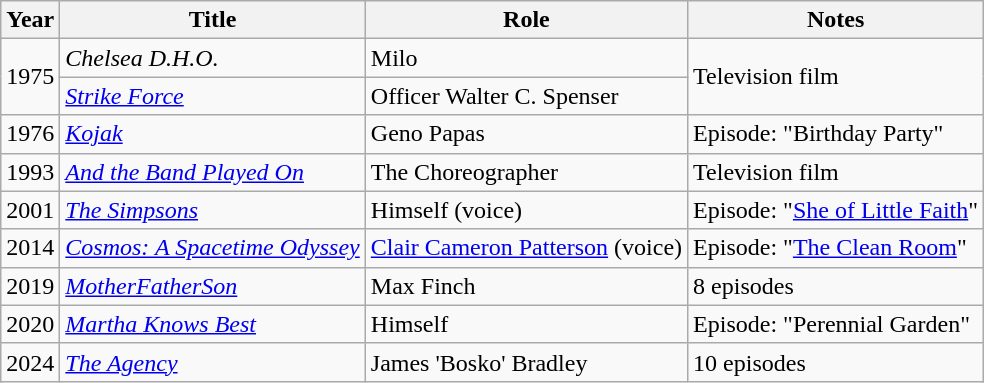<table class="wikitable sortable">
<tr>
<th>Year</th>
<th>Title</th>
<th>Role</th>
<th class="unsortable">Notes</th>
</tr>
<tr>
<td rowspan=2>1975</td>
<td><em>Chelsea D.H.O.</em></td>
<td>Milo</td>
<td rowspan=2>Television film</td>
</tr>
<tr>
<td><em><a href='#'>Strike Force</a></em></td>
<td>Officer Walter C. Spenser</td>
</tr>
<tr>
<td>1976</td>
<td><em><a href='#'>Kojak</a></em></td>
<td>Geno Papas</td>
<td>Episode: "Birthday Party"</td>
</tr>
<tr>
<td>1993</td>
<td><em><a href='#'>And the Band Played On</a></em></td>
<td>The Choreographer</td>
<td>Television film</td>
</tr>
<tr>
<td>2001</td>
<td><em><a href='#'>The Simpsons</a></em></td>
<td>Himself (voice)</td>
<td>Episode: "<a href='#'>She of Little Faith</a>"</td>
</tr>
<tr>
<td>2014</td>
<td><em><a href='#'>Cosmos: A Spacetime Odyssey</a></em></td>
<td><a href='#'>Clair Cameron Patterson</a> (voice)</td>
<td>Episode: "<a href='#'>The Clean Room</a>"</td>
</tr>
<tr>
<td>2019</td>
<td><em><a href='#'>MotherFatherSon</a></em></td>
<td>Max Finch</td>
<td>8 episodes</td>
</tr>
<tr>
<td>2020</td>
<td><em><a href='#'>Martha Knows Best</a></em></td>
<td>Himself</td>
<td>Episode: "Perennial Garden"</td>
</tr>
<tr>
<td>2024</td>
<td><em><a href='#'>The Agency</a></em></td>
<td>James 'Bosko' Bradley</td>
<td>10 episodes</td>
</tr>
</table>
